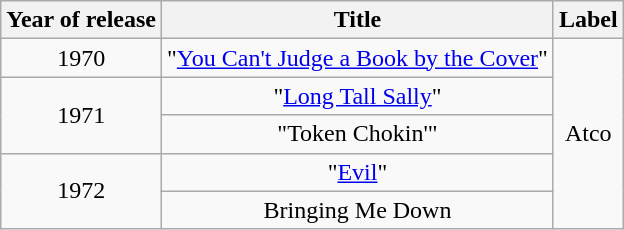<table class="wikitable">
<tr>
<th>Year of release</th>
<th>Title</th>
<th>Label</th>
</tr>
<tr>
<td align="center">1970</td>
<td align="center">"<a href='#'>You Can't Judge a Book by the Cover</a>"</td>
<td align="center" rowspan="5">Atco</td>
</tr>
<tr>
<td align="center" rowspan="2">1971</td>
<td align="center">"<a href='#'>Long Tall Sally</a>"</td>
</tr>
<tr>
<td align="center">"Token Chokin'"</td>
</tr>
<tr>
<td align="center" rowspan="2">1972</td>
<td align="center">"<a href='#'>Evil</a>"</td>
</tr>
<tr>
<td align="center">Bringing Me Down</td>
</tr>
</table>
